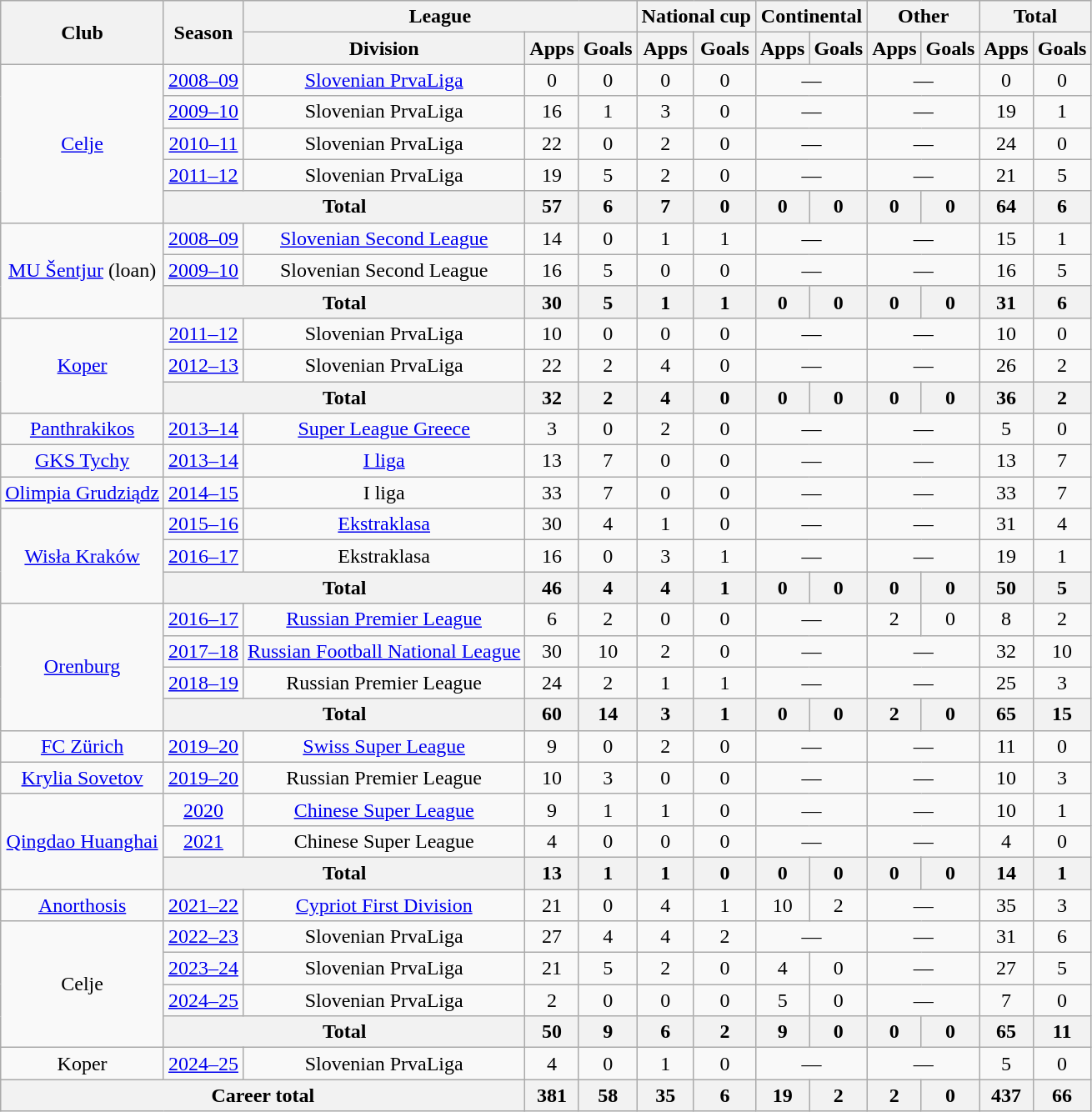<table class="wikitable" style="text-align: center">
<tr>
<th rowspan="2">Club</th>
<th rowspan="2">Season</th>
<th colspan="3">League</th>
<th colspan="2">National cup</th>
<th colspan="2">Continental</th>
<th colspan="2">Other</th>
<th colspan="2">Total</th>
</tr>
<tr>
<th>Division</th>
<th>Apps</th>
<th>Goals</th>
<th>Apps</th>
<th>Goals</th>
<th>Apps</th>
<th>Goals</th>
<th>Apps</th>
<th>Goals</th>
<th>Apps</th>
<th>Goals</th>
</tr>
<tr>
<td rowspan=5><a href='#'>Celje</a></td>
<td><a href='#'>2008–09</a></td>
<td><a href='#'>Slovenian PrvaLiga</a></td>
<td>0</td>
<td>0</td>
<td>0</td>
<td>0</td>
<td colspan="2">—</td>
<td colspan="2">—</td>
<td>0</td>
<td>0</td>
</tr>
<tr>
<td><a href='#'>2009–10</a></td>
<td>Slovenian PrvaLiga</td>
<td>16</td>
<td>1</td>
<td>3</td>
<td>0</td>
<td colspan="2">—</td>
<td colspan="2">—</td>
<td>19</td>
<td>1</td>
</tr>
<tr>
<td><a href='#'>2010–11</a></td>
<td>Slovenian PrvaLiga</td>
<td>22</td>
<td>0</td>
<td>2</td>
<td>0</td>
<td colspan="2">—</td>
<td colspan="2">—</td>
<td>24</td>
<td>0</td>
</tr>
<tr>
<td><a href='#'>2011–12</a></td>
<td>Slovenian PrvaLiga</td>
<td>19</td>
<td>5</td>
<td>2</td>
<td>0</td>
<td colspan="2">—</td>
<td colspan="2">—</td>
<td>21</td>
<td>5</td>
</tr>
<tr>
<th colspan=2>Total</th>
<th>57</th>
<th>6</th>
<th>7</th>
<th>0</th>
<th>0</th>
<th>0</th>
<th>0</th>
<th>0</th>
<th>64</th>
<th>6</th>
</tr>
<tr>
<td rowspan=3><a href='#'>MU Šentjur</a> (loan)</td>
<td><a href='#'>2008–09</a></td>
<td><a href='#'>Slovenian Second League</a></td>
<td>14</td>
<td>0</td>
<td>1</td>
<td>1</td>
<td colspan="2">—</td>
<td colspan="2">—</td>
<td>15</td>
<td>1</td>
</tr>
<tr>
<td><a href='#'>2009–10</a></td>
<td>Slovenian Second League</td>
<td>16</td>
<td>5</td>
<td>0</td>
<td>0</td>
<td colspan="2">—</td>
<td colspan="2">—</td>
<td>16</td>
<td>5</td>
</tr>
<tr>
<th colspan=2>Total</th>
<th>30</th>
<th>5</th>
<th>1</th>
<th>1</th>
<th>0</th>
<th>0</th>
<th>0</th>
<th>0</th>
<th>31</th>
<th>6</th>
</tr>
<tr>
<td rowspan=3><a href='#'>Koper</a></td>
<td><a href='#'>2011–12</a></td>
<td>Slovenian PrvaLiga</td>
<td>10</td>
<td>0</td>
<td>0</td>
<td>0</td>
<td colspan="2">—</td>
<td colspan="2">—</td>
<td>10</td>
<td>0</td>
</tr>
<tr>
<td><a href='#'>2012–13</a></td>
<td>Slovenian PrvaLiga</td>
<td>22</td>
<td>2</td>
<td>4</td>
<td>0</td>
<td colspan="2">—</td>
<td colspan="2">—</td>
<td>26</td>
<td>2</td>
</tr>
<tr>
<th colspan=2>Total</th>
<th>32</th>
<th>2</th>
<th>4</th>
<th>0</th>
<th>0</th>
<th>0</th>
<th>0</th>
<th>0</th>
<th>36</th>
<th>2</th>
</tr>
<tr>
<td><a href='#'>Panthrakikos</a></td>
<td><a href='#'>2013–14</a></td>
<td><a href='#'>Super League Greece</a></td>
<td>3</td>
<td>0</td>
<td>2</td>
<td>0</td>
<td colspan="2">—</td>
<td colspan="2">—</td>
<td>5</td>
<td>0</td>
</tr>
<tr>
<td><a href='#'>GKS Tychy</a></td>
<td><a href='#'>2013–14</a></td>
<td><a href='#'>I liga</a></td>
<td>13</td>
<td>7</td>
<td>0</td>
<td>0</td>
<td colspan="2">—</td>
<td colspan="2">—</td>
<td>13</td>
<td>7</td>
</tr>
<tr>
<td><a href='#'>Olimpia Grudziądz</a></td>
<td><a href='#'>2014–15</a></td>
<td>I liga</td>
<td>33</td>
<td>7</td>
<td>0</td>
<td>0</td>
<td colspan="2">—</td>
<td colspan="2">—</td>
<td>33</td>
<td>7</td>
</tr>
<tr>
<td rowspan=3><a href='#'>Wisła Kraków</a></td>
<td><a href='#'>2015–16</a></td>
<td><a href='#'>Ekstraklasa</a></td>
<td>30</td>
<td>4</td>
<td>1</td>
<td>0</td>
<td colspan="2">—</td>
<td colspan="2">—</td>
<td>31</td>
<td>4</td>
</tr>
<tr>
<td><a href='#'>2016–17</a></td>
<td>Ekstraklasa</td>
<td>16</td>
<td>0</td>
<td>3</td>
<td>1</td>
<td colspan="2">—</td>
<td colspan="2">—</td>
<td>19</td>
<td>1</td>
</tr>
<tr>
<th colspan=2>Total</th>
<th>46</th>
<th>4</th>
<th>4</th>
<th>1</th>
<th>0</th>
<th>0</th>
<th>0</th>
<th>0</th>
<th>50</th>
<th>5</th>
</tr>
<tr>
<td rowspan=4><a href='#'>Orenburg</a></td>
<td><a href='#'>2016–17</a></td>
<td><a href='#'>Russian Premier League</a></td>
<td>6</td>
<td>2</td>
<td>0</td>
<td>0</td>
<td colspan="2">—</td>
<td>2</td>
<td>0</td>
<td>8</td>
<td>2</td>
</tr>
<tr>
<td><a href='#'>2017–18</a></td>
<td><a href='#'>Russian Football National League</a></td>
<td>30</td>
<td>10</td>
<td>2</td>
<td>0</td>
<td colspan="2">—</td>
<td colspan="2">—</td>
<td>32</td>
<td>10</td>
</tr>
<tr>
<td><a href='#'>2018–19</a></td>
<td>Russian Premier League</td>
<td>24</td>
<td>2</td>
<td>1</td>
<td>1</td>
<td colspan="2">—</td>
<td colspan="2">—</td>
<td>25</td>
<td>3</td>
</tr>
<tr>
<th colspan=2>Total</th>
<th>60</th>
<th>14</th>
<th>3</th>
<th>1</th>
<th>0</th>
<th>0</th>
<th>2</th>
<th>0</th>
<th>65</th>
<th>15</th>
</tr>
<tr>
<td><a href='#'>FC Zürich</a></td>
<td><a href='#'>2019–20</a></td>
<td><a href='#'>Swiss Super League</a></td>
<td>9</td>
<td>0</td>
<td>2</td>
<td>0</td>
<td colspan="2">—</td>
<td colspan="2">—</td>
<td>11</td>
<td>0</td>
</tr>
<tr>
<td><a href='#'>Krylia Sovetov</a></td>
<td><a href='#'>2019–20</a></td>
<td>Russian Premier League</td>
<td>10</td>
<td>3</td>
<td>0</td>
<td>0</td>
<td colspan="2">—</td>
<td colspan="2">—</td>
<td>10</td>
<td>3</td>
</tr>
<tr>
<td rowspan="3"><a href='#'>Qingdao Huanghai</a></td>
<td><a href='#'>2020</a></td>
<td><a href='#'>Chinese Super League</a></td>
<td>9</td>
<td>1</td>
<td>1</td>
<td>0</td>
<td colspan="2">—</td>
<td colspan="2">—</td>
<td>10</td>
<td>1</td>
</tr>
<tr>
<td><a href='#'>2021</a></td>
<td>Chinese Super League</td>
<td>4</td>
<td>0</td>
<td>0</td>
<td>0</td>
<td colspan="2">—</td>
<td colspan="2">—</td>
<td>4</td>
<td>0</td>
</tr>
<tr>
<th colspan=2>Total</th>
<th>13</th>
<th>1</th>
<th>1</th>
<th>0</th>
<th>0</th>
<th>0</th>
<th>0</th>
<th>0</th>
<th>14</th>
<th>1</th>
</tr>
<tr>
<td><a href='#'>Anorthosis</a></td>
<td><a href='#'>2021–22</a></td>
<td><a href='#'>Cypriot First Division</a></td>
<td>21</td>
<td>0</td>
<td>4</td>
<td>1</td>
<td>10</td>
<td>2</td>
<td colspan="2">—</td>
<td>35</td>
<td>3</td>
</tr>
<tr>
<td rowspan=4>Celje</td>
<td><a href='#'>2022–23</a></td>
<td>Slovenian PrvaLiga</td>
<td>27</td>
<td>4</td>
<td>4</td>
<td>2</td>
<td colspan="2">—</td>
<td colspan="2">—</td>
<td>31</td>
<td>6</td>
</tr>
<tr>
<td><a href='#'>2023–24</a></td>
<td>Slovenian PrvaLiga</td>
<td>21</td>
<td>5</td>
<td>2</td>
<td>0</td>
<td>4</td>
<td>0</td>
<td colspan="2">—</td>
<td>27</td>
<td>5</td>
</tr>
<tr>
<td><a href='#'>2024–25</a></td>
<td>Slovenian PrvaLiga</td>
<td>2</td>
<td>0</td>
<td>0</td>
<td>0</td>
<td>5</td>
<td>0</td>
<td colspan="2">—</td>
<td>7</td>
<td>0</td>
</tr>
<tr>
<th colspan=2>Total</th>
<th>50</th>
<th>9</th>
<th>6</th>
<th>2</th>
<th>9</th>
<th>0</th>
<th>0</th>
<th>0</th>
<th>65</th>
<th>11</th>
</tr>
<tr>
<td>Koper</td>
<td><a href='#'>2024–25</a></td>
<td>Slovenian PrvaLiga</td>
<td>4</td>
<td>0</td>
<td>1</td>
<td>0</td>
<td colspan="2">—</td>
<td colspan="2">—</td>
<td>5</td>
<td>0</td>
</tr>
<tr>
<th colspan=3>Career total</th>
<th>381</th>
<th>58</th>
<th>35</th>
<th>6</th>
<th>19</th>
<th>2</th>
<th>2</th>
<th>0</th>
<th>437</th>
<th>66</th>
</tr>
</table>
